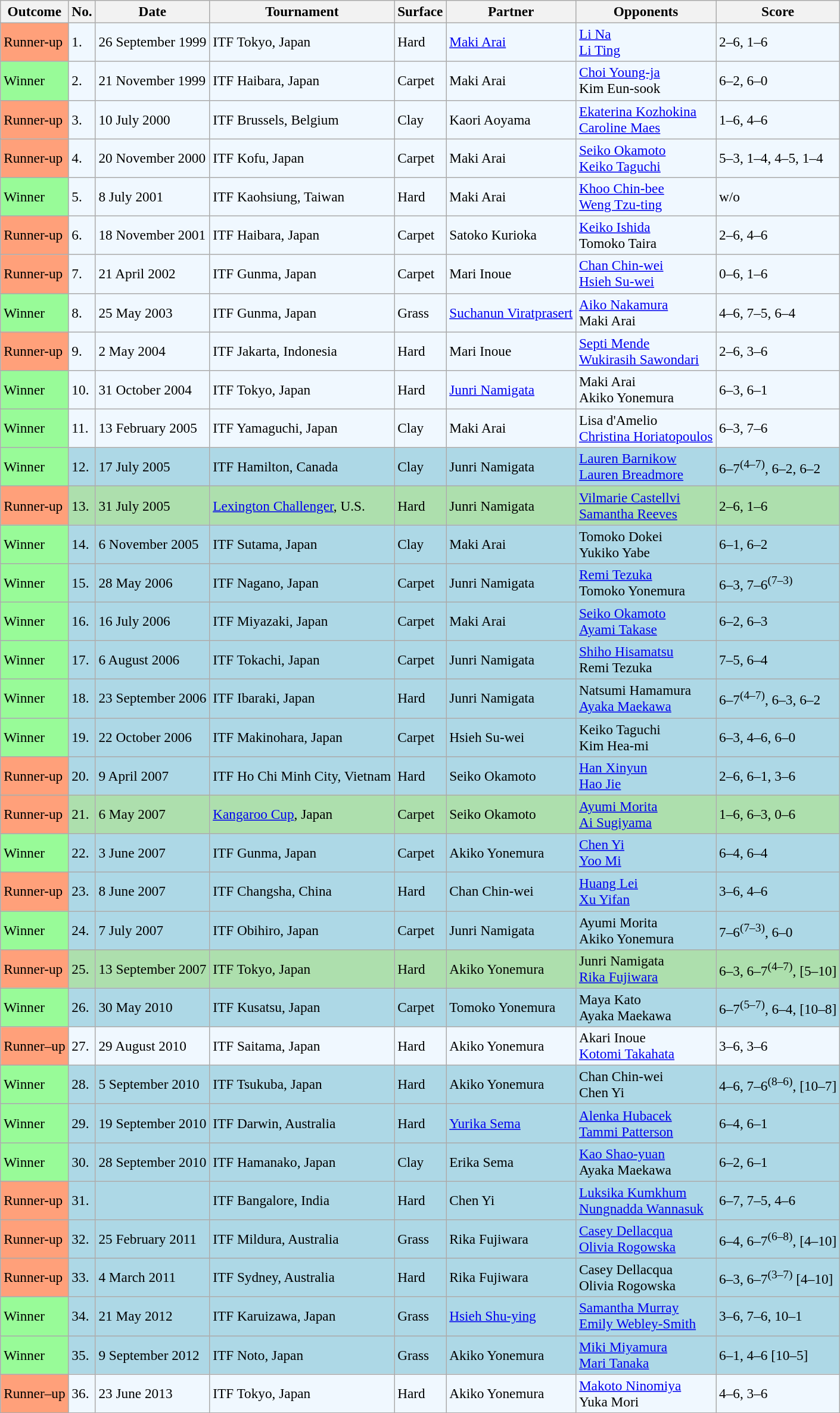<table class="sortable wikitable" style="font-size:97%;">
<tr>
<th>Outcome</th>
<th>No.</th>
<th>Date</th>
<th>Tournament</th>
<th>Surface</th>
<th>Partner</th>
<th>Opponents</th>
<th class="unsortable">Score</th>
</tr>
<tr style="background:#f0f8ff;">
<td bgcolor="FFA07A">Runner-up</td>
<td>1.</td>
<td>26 September 1999</td>
<td>ITF Tokyo, Japan</td>
<td>Hard</td>
<td> <a href='#'>Maki Arai</a></td>
<td> <a href='#'>Li Na</a> <br>  <a href='#'>Li Ting</a></td>
<td>2–6, 1–6</td>
</tr>
<tr style="background:#f0f8ff;">
<td bgcolor="98FB98">Winner</td>
<td>2.</td>
<td>21 November 1999</td>
<td>ITF Haibara, Japan</td>
<td>Carpet</td>
<td> Maki Arai</td>
<td> <a href='#'>Choi Young-ja</a> <br>  Kim Eun-sook</td>
<td>6–2, 6–0</td>
</tr>
<tr style="background:#f0f8ff;">
<td bgcolor="FFA07A">Runner-up</td>
<td>3.</td>
<td>10 July 2000</td>
<td>ITF Brussels, Belgium</td>
<td>Clay</td>
<td> Kaori Aoyama</td>
<td> <a href='#'>Ekaterina Kozhokina</a> <br>  <a href='#'>Caroline Maes</a></td>
<td>1–6, 4–6</td>
</tr>
<tr style="background:#f0f8ff;">
<td bgcolor="FFA07A">Runner-up</td>
<td>4.</td>
<td>20 November 2000</td>
<td>ITF Kofu, Japan</td>
<td>Carpet</td>
<td> Maki Arai</td>
<td> <a href='#'>Seiko Okamoto</a> <br>  <a href='#'>Keiko Taguchi</a></td>
<td>5–3, 1–4, 4–5, 1–4</td>
</tr>
<tr style="background:#f0f8ff;">
<td bgcolor="98FB98">Winner</td>
<td>5.</td>
<td>8 July 2001</td>
<td>ITF Kaohsiung, Taiwan</td>
<td>Hard</td>
<td> Maki Arai</td>
<td><a href='#'>Khoo Chin-bee</a> <br> <a href='#'>Weng Tzu-ting</a></td>
<td>w/o</td>
</tr>
<tr style="background:#f0f8ff;">
<td bgcolor="FFA07A">Runner-up</td>
<td>6.</td>
<td>18 November 2001</td>
<td>ITF Haibara, Japan</td>
<td>Carpet</td>
<td> Satoko Kurioka</td>
<td> <a href='#'>Keiko Ishida</a> <br>  Tomoko Taira</td>
<td>2–6, 4–6</td>
</tr>
<tr style="background:#f0f8ff;">
<td bgcolor="FFA07A">Runner-up</td>
<td>7.</td>
<td>21 April 2002</td>
<td>ITF Gunma, Japan</td>
<td>Carpet</td>
<td> Mari Inoue</td>
<td> <a href='#'>Chan Chin-wei</a> <br>  <a href='#'>Hsieh Su-wei</a></td>
<td>0–6, 1–6</td>
</tr>
<tr style="background:#f0f8ff;">
<td bgcolor="98FB98">Winner</td>
<td>8.</td>
<td>25 May 2003</td>
<td>ITF Gunma, Japan</td>
<td>Grass</td>
<td> <a href='#'>Suchanun Viratprasert</a></td>
<td> <a href='#'>Aiko Nakamura</a> <br>  Maki Arai</td>
<td>4–6, 7–5, 6–4</td>
</tr>
<tr style="background:#f0f8ff;">
<td bgcolor="FFA07A">Runner-up</td>
<td>9.</td>
<td>2 May 2004</td>
<td>ITF Jakarta, Indonesia</td>
<td>Hard</td>
<td> Mari Inoue</td>
<td> <a href='#'>Septi Mende</a> <br>  <a href='#'>Wukirasih Sawondari</a></td>
<td>2–6, 3–6</td>
</tr>
<tr style="background:#f0f8ff;">
<td bgcolor="98FB98">Winner</td>
<td>10.</td>
<td>31 October 2004</td>
<td>ITF Tokyo, Japan</td>
<td>Hard</td>
<td> <a href='#'>Junri Namigata</a></td>
<td> Maki Arai <br>  Akiko Yonemura</td>
<td>6–3, 6–1</td>
</tr>
<tr style="background:#f0f8ff;">
<td bgcolor="98FB98">Winner</td>
<td>11.</td>
<td>13 February 2005</td>
<td>ITF Yamaguchi, Japan</td>
<td>Clay</td>
<td> Maki Arai</td>
<td> Lisa d'Amelio <br>  <a href='#'>Christina Horiatopoulos</a></td>
<td>6–3, 7–6</td>
</tr>
<tr style="background:lightblue;">
<td bgcolor="98FB98">Winner</td>
<td>12.</td>
<td>17 July 2005</td>
<td>ITF Hamilton, Canada</td>
<td>Clay</td>
<td> Junri Namigata</td>
<td> <a href='#'>Lauren Barnikow</a> <br>  <a href='#'>Lauren Breadmore</a></td>
<td>6–7<sup>(4–7)</sup>, 6–2, 6–2</td>
</tr>
<tr style="background:#addfad;">
<td bgcolor="FFA07A">Runner-up</td>
<td>13.</td>
<td>31 July 2005</td>
<td><a href='#'>Lexington Challenger</a>, U.S.</td>
<td>Hard</td>
<td> Junri Namigata</td>
<td> <a href='#'>Vilmarie Castellvi</a> <br>  <a href='#'>Samantha Reeves</a></td>
<td>2–6, 1–6</td>
</tr>
<tr style="background:lightblue;">
<td bgcolor="98FB98">Winner</td>
<td>14.</td>
<td>6 November 2005</td>
<td>ITF Sutama, Japan</td>
<td>Clay</td>
<td> Maki Arai</td>
<td> Tomoko Dokei <br>  Yukiko Yabe</td>
<td>6–1, 6–2</td>
</tr>
<tr style="background:lightblue;">
<td bgcolor="98FB98">Winner</td>
<td>15.</td>
<td>28 May 2006</td>
<td>ITF Nagano, Japan</td>
<td>Carpet</td>
<td> Junri Namigata</td>
<td> <a href='#'>Remi Tezuka</a> <br>  Tomoko Yonemura</td>
<td>6–3, 7–6<sup>(7–3)</sup></td>
</tr>
<tr style="background:lightblue;">
<td bgcolor="98FB98">Winner</td>
<td>16.</td>
<td>16 July 2006</td>
<td>ITF Miyazaki, Japan</td>
<td>Carpet</td>
<td> Maki Arai</td>
<td> <a href='#'>Seiko Okamoto</a> <br>  <a href='#'>Ayami Takase</a></td>
<td>6–2, 6–3</td>
</tr>
<tr style="background:lightblue;">
<td bgcolor="98FB98">Winner</td>
<td>17.</td>
<td>6 August 2006</td>
<td>ITF Tokachi, Japan</td>
<td>Carpet</td>
<td> Junri Namigata</td>
<td> <a href='#'>Shiho Hisamatsu</a> <br>  Remi Tezuka</td>
<td>7–5, 6–4</td>
</tr>
<tr style="background:lightblue;">
<td bgcolor="98FB98">Winner</td>
<td>18.</td>
<td>23 September 2006</td>
<td>ITF Ibaraki, Japan</td>
<td>Hard</td>
<td> Junri Namigata</td>
<td> Natsumi Hamamura <br>  <a href='#'>Ayaka Maekawa</a></td>
<td>6–7<sup>(4–7)</sup>, 6–3, 6–2</td>
</tr>
<tr style="background:lightblue;">
<td bgcolor="98FB98">Winner</td>
<td>19.</td>
<td>22 October 2006</td>
<td>ITF Makinohara, Japan</td>
<td>Carpet</td>
<td> Hsieh Su-wei</td>
<td> Keiko Taguchi <br>  Kim Hea-mi</td>
<td>6–3, 4–6, 6–0</td>
</tr>
<tr style="background:lightblue;">
<td bgcolor="FFA07A">Runner-up</td>
<td>20.</td>
<td>9 April 2007</td>
<td>ITF Ho Chi Minh City, Vietnam</td>
<td>Hard</td>
<td> Seiko Okamoto</td>
<td> <a href='#'>Han Xinyun</a> <br>  <a href='#'>Hao Jie</a></td>
<td>2–6, 6–1, 3–6</td>
</tr>
<tr style="background:#addfad;">
<td bgcolor="FFA07A">Runner-up</td>
<td>21.</td>
<td>6 May 2007</td>
<td><a href='#'>Kangaroo Cup</a>, Japan</td>
<td>Carpet</td>
<td> Seiko Okamoto</td>
<td> <a href='#'>Ayumi Morita</a> <br>  <a href='#'>Ai Sugiyama</a></td>
<td>1–6, 6–3, 0–6</td>
</tr>
<tr style="background:lightblue;">
<td bgcolor="98FB98">Winner</td>
<td>22.</td>
<td>3 June 2007</td>
<td>ITF Gunma, Japan</td>
<td>Carpet</td>
<td> Akiko Yonemura</td>
<td> <a href='#'>Chen Yi</a> <br>  <a href='#'>Yoo Mi</a></td>
<td>6–4, 6–4</td>
</tr>
<tr style="background:lightblue;">
<td bgcolor="FFA07A">Runner-up</td>
<td>23.</td>
<td>8 June 2007</td>
<td>ITF Changsha, China</td>
<td>Hard</td>
<td> Chan Chin-wei</td>
<td> <a href='#'>Huang Lei</a> <br>  <a href='#'>Xu Yifan</a></td>
<td>3–6, 4–6</td>
</tr>
<tr style="background:lightblue;">
<td bgcolor="98FB98">Winner</td>
<td>24.</td>
<td>7 July 2007</td>
<td>ITF Obihiro, Japan</td>
<td>Carpet</td>
<td> Junri Namigata</td>
<td> Ayumi Morita <br>  Akiko Yonemura</td>
<td>7–6<sup>(7–3)</sup>, 6–0</td>
</tr>
<tr style="background:#addfad;">
<td bgcolor="FFA07A">Runner-up</td>
<td>25.</td>
<td>13 September 2007</td>
<td>ITF Tokyo, Japan</td>
<td>Hard</td>
<td> Akiko Yonemura</td>
<td> Junri Namigata <br>  <a href='#'>Rika Fujiwara</a></td>
<td>6–3, 6–7<sup>(4–7)</sup>, [5–10]</td>
</tr>
<tr style="background:lightblue;">
<td bgcolor="98FB98">Winner</td>
<td>26.</td>
<td>30 May 2010</td>
<td>ITF Kusatsu, Japan</td>
<td>Carpet</td>
<td> Tomoko Yonemura</td>
<td> Maya Kato <br>  Ayaka Maekawa</td>
<td>6–7<sup>(5–7)</sup>, 6–4, [10–8]</td>
</tr>
<tr style="background:#f0f8ff;">
<td bgcolor="FFA07A">Runner–up</td>
<td>27.</td>
<td>29 August 2010</td>
<td>ITF Saitama, Japan</td>
<td>Hard</td>
<td> Akiko Yonemura</td>
<td> Akari Inoue <br>  <a href='#'>Kotomi Takahata</a></td>
<td>3–6, 3–6</td>
</tr>
<tr style="background:lightblue;">
<td bgcolor="98FB98">Winner</td>
<td>28.</td>
<td>5 September 2010</td>
<td>ITF Tsukuba, Japan</td>
<td>Hard</td>
<td> Akiko Yonemura</td>
<td> Chan Chin-wei <br>  Chen Yi</td>
<td>4–6, 7–6<sup>(8–6)</sup>, [10–7]</td>
</tr>
<tr style="background:lightblue;">
<td bgcolor="98FB98">Winner</td>
<td>29.</td>
<td>19 September 2010</td>
<td>ITF Darwin, Australia</td>
<td>Hard</td>
<td> <a href='#'>Yurika Sema</a></td>
<td> <a href='#'>Alenka Hubacek</a> <br>  <a href='#'>Tammi Patterson</a></td>
<td>6–4, 6–1</td>
</tr>
<tr style="background:lightblue;">
<td bgcolor="98FB98">Winner</td>
<td>30.</td>
<td>28 September 2010</td>
<td>ITF Hamanako, Japan</td>
<td>Clay</td>
<td> Erika Sema</td>
<td> <a href='#'>Kao Shao-yuan</a> <br>  Ayaka Maekawa</td>
<td>6–2, 6–1</td>
</tr>
<tr style="background:lightblue;">
<td bgcolor="FFA07A">Runner-up</td>
<td>31.</td>
<td></td>
<td>ITF Bangalore, India</td>
<td>Hard</td>
<td> Chen Yi</td>
<td> <a href='#'>Luksika Kumkhum</a> <br>  <a href='#'>Nungnadda Wannasuk</a></td>
<td>6–7, 7–5, 4–6</td>
</tr>
<tr style="background:lightblue;">
<td bgcolor="FFA07A">Runner-up</td>
<td>32.</td>
<td>25 February 2011</td>
<td>ITF Mildura, Australia</td>
<td>Grass</td>
<td> Rika Fujiwara</td>
<td> <a href='#'>Casey Dellacqua</a> <br>  <a href='#'>Olivia Rogowska</a></td>
<td>6–4, 6–7<sup>(6–8)</sup>, [4–10]</td>
</tr>
<tr style="background:lightblue;">
<td bgcolor="FFA07A">Runner-up</td>
<td>33.</td>
<td>4 March 2011</td>
<td>ITF Sydney, Australia</td>
<td>Hard</td>
<td> Rika Fujiwara</td>
<td> Casey Dellacqua <br>  Olivia Rogowska</td>
<td>6–3, 6–7<sup>(3–7)</sup> [4–10]</td>
</tr>
<tr style="background:lightblue;">
<td style="background:#98fb98;">Winner</td>
<td>34.</td>
<td>21 May 2012</td>
<td>ITF Karuizawa, Japan</td>
<td>Grass</td>
<td> <a href='#'>Hsieh Shu-ying</a></td>
<td> <a href='#'>Samantha Murray</a> <br>  <a href='#'>Emily Webley-Smith</a></td>
<td>3–6, 7–6, 10–1</td>
</tr>
<tr style="background:lightblue;">
<td bgcolor="98FB98">Winner</td>
<td>35.</td>
<td>9 September 2012</td>
<td>ITF Noto, Japan</td>
<td>Grass</td>
<td> Akiko Yonemura</td>
<td> <a href='#'>Miki Miyamura</a> <br>  <a href='#'>Mari Tanaka</a></td>
<td>6–1, 4–6 [10–5]</td>
</tr>
<tr style="background:#f0f8ff;">
<td bgcolor="FFA07A">Runner–up</td>
<td>36.</td>
<td>23 June 2013</td>
<td>ITF Tokyo, Japan</td>
<td>Hard</td>
<td> Akiko Yonemura</td>
<td> <a href='#'>Makoto Ninomiya</a> <br>  Yuka Mori</td>
<td>4–6, 3–6</td>
</tr>
</table>
